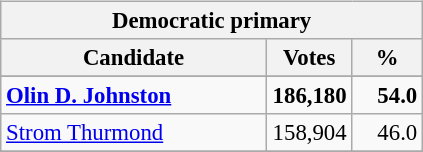<table class="wikitable" align="left" style="margin: 1em 1em 1em 0; font-size: 95%;">
<tr>
<th colspan="3">Democratic primary</th>
</tr>
<tr>
<th colspan="1" style="width: 170px">Candidate</th>
<th style="width: 50px">Votes</th>
<th style="width: 40px">%</th>
</tr>
<tr>
</tr>
<tr>
<td><strong><a href='#'>Olin D. Johnston</a></strong></td>
<td align="right"><strong>186,180</strong></td>
<td align="right"><strong>54.0</strong></td>
</tr>
<tr>
<td><a href='#'>Strom Thurmond</a></td>
<td align="right">158,904</td>
<td align="right">46.0</td>
</tr>
<tr>
</tr>
</table>
